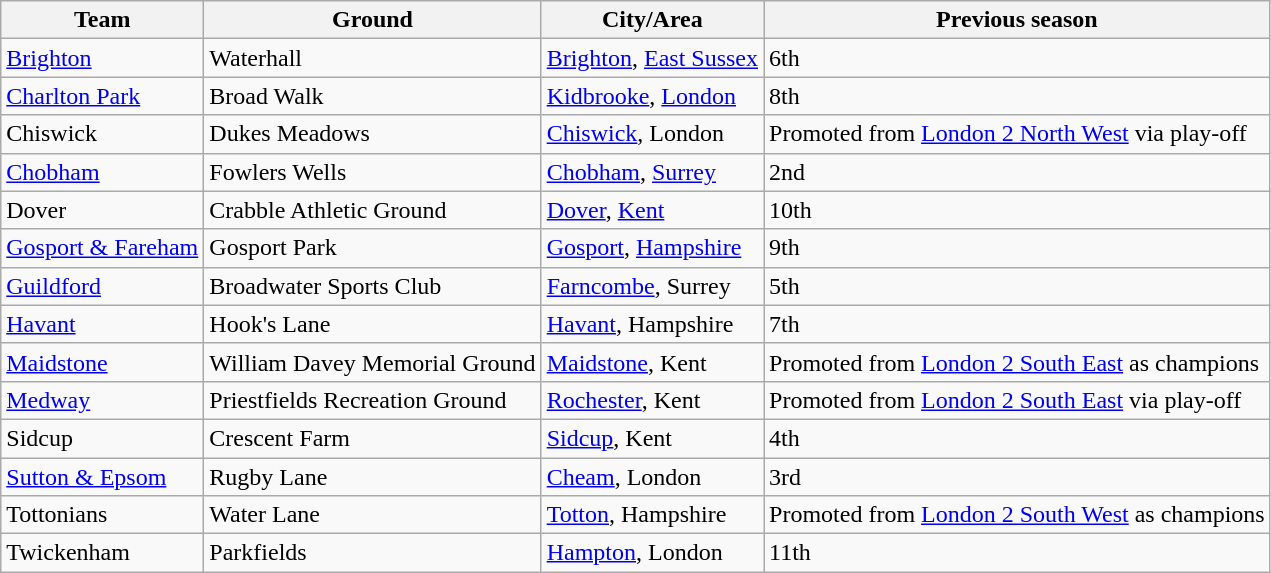<table class="wikitable sortable">
<tr>
<th>Team</th>
<th>Ground</th>
<th>City/Area</th>
<th>Previous season</th>
</tr>
<tr>
<td><a href='#'>Brighton</a></td>
<td>Waterhall</td>
<td><a href='#'>Brighton</a>, <a href='#'>East Sussex</a></td>
<td>6th</td>
</tr>
<tr>
<td><a href='#'>Charlton Park</a></td>
<td>Broad Walk</td>
<td><a href='#'>Kidbrooke</a>, <a href='#'>London</a></td>
<td>8th</td>
</tr>
<tr>
<td>Chiswick</td>
<td>Dukes Meadows</td>
<td><a href='#'>Chiswick</a>, London</td>
<td>Promoted from <a href='#'>London 2 North West</a> via play-off</td>
</tr>
<tr>
<td><a href='#'>Chobham</a></td>
<td>Fowlers Wells</td>
<td><a href='#'>Chobham</a>, <a href='#'>Surrey</a></td>
<td>2nd</td>
</tr>
<tr>
<td>Dover</td>
<td>Crabble Athletic Ground</td>
<td><a href='#'>Dover</a>, <a href='#'>Kent</a></td>
<td>10th</td>
</tr>
<tr>
<td><a href='#'>Gosport & Fareham</a></td>
<td>Gosport Park</td>
<td><a href='#'>Gosport</a>, <a href='#'>Hampshire</a></td>
<td>9th</td>
</tr>
<tr>
<td><a href='#'>Guildford</a></td>
<td>Broadwater Sports Club</td>
<td><a href='#'>Farncombe</a>, Surrey</td>
<td>5th</td>
</tr>
<tr>
<td><a href='#'>Havant</a></td>
<td>Hook's Lane</td>
<td><a href='#'>Havant</a>, Hampshire</td>
<td>7th</td>
</tr>
<tr>
<td><a href='#'>Maidstone</a></td>
<td>William Davey Memorial Ground</td>
<td><a href='#'>Maidstone</a>, Kent</td>
<td>Promoted from <a href='#'>London 2 South East</a> as champions</td>
</tr>
<tr>
<td><a href='#'>Medway</a></td>
<td>Priestfields Recreation Ground</td>
<td><a href='#'>Rochester</a>, Kent</td>
<td>Promoted from <a href='#'>London 2 South East</a> via play-off</td>
</tr>
<tr>
<td>Sidcup</td>
<td>Crescent Farm</td>
<td><a href='#'>Sidcup</a>, Kent</td>
<td>4th</td>
</tr>
<tr>
<td><a href='#'>Sutton & Epsom</a></td>
<td>Rugby Lane</td>
<td><a href='#'>Cheam</a>, London</td>
<td>3rd</td>
</tr>
<tr>
<td>Tottonians</td>
<td>Water Lane</td>
<td><a href='#'>Totton</a>, Hampshire</td>
<td>Promoted from <a href='#'>London 2 South West</a> as champions</td>
</tr>
<tr>
<td>Twickenham</td>
<td>Parkfields</td>
<td><a href='#'>Hampton</a>, London</td>
<td>11th</td>
</tr>
</table>
